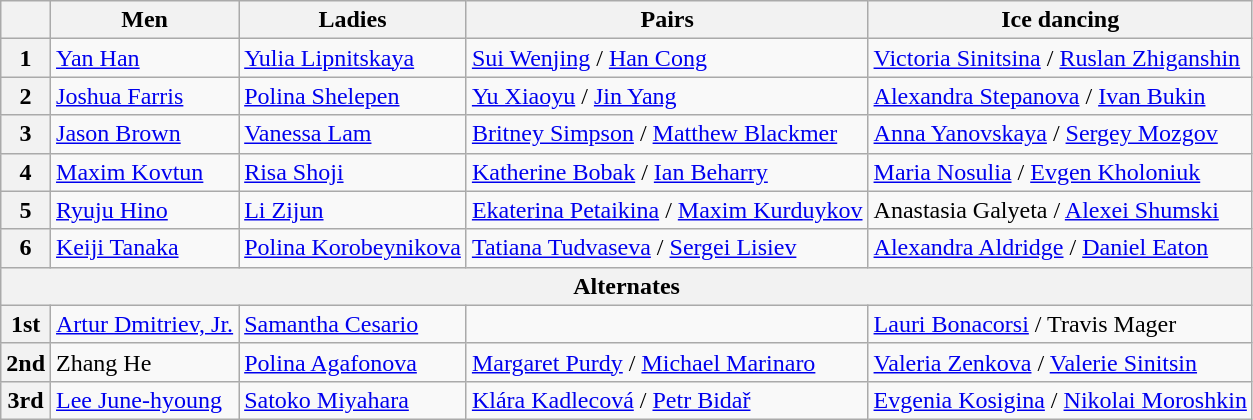<table class="wikitable">
<tr>
<th></th>
<th>Men</th>
<th>Ladies</th>
<th>Pairs</th>
<th>Ice dancing</th>
</tr>
<tr>
<th>1</th>
<td> <a href='#'>Yan Han</a></td>
<td> <a href='#'>Yulia Lipnitskaya</a></td>
<td> <a href='#'>Sui Wenjing</a> / <a href='#'>Han Cong</a></td>
<td> <a href='#'>Victoria Sinitsina</a> / <a href='#'>Ruslan Zhiganshin</a></td>
</tr>
<tr>
<th>2</th>
<td> <a href='#'>Joshua Farris</a></td>
<td> <a href='#'>Polina Shelepen</a></td>
<td> <a href='#'>Yu Xiaoyu</a> / <a href='#'>Jin Yang</a></td>
<td> <a href='#'>Alexandra Stepanova</a> / <a href='#'>Ivan Bukin</a></td>
</tr>
<tr>
<th>3</th>
<td> <a href='#'>Jason Brown</a></td>
<td> <a href='#'>Vanessa Lam</a></td>
<td> <a href='#'>Britney Simpson</a> / <a href='#'>Matthew Blackmer</a></td>
<td> <a href='#'>Anna Yanovskaya</a> / <a href='#'>Sergey Mozgov</a></td>
</tr>
<tr>
<th>4</th>
<td> <a href='#'>Maxim Kovtun</a></td>
<td> <a href='#'>Risa Shoji</a></td>
<td> <a href='#'>Katherine Bobak</a> / <a href='#'>Ian Beharry</a></td>
<td> <a href='#'>Maria Nosulia</a> / <a href='#'>Evgen Kholoniuk</a></td>
</tr>
<tr>
<th>5</th>
<td> <a href='#'>Ryuju Hino</a></td>
<td> <a href='#'>Li Zijun</a></td>
<td> <a href='#'>Ekaterina Petaikina</a> / <a href='#'>Maxim Kurduykov</a></td>
<td> Anastasia Galyeta / <a href='#'>Alexei Shumski</a></td>
</tr>
<tr>
<th>6</th>
<td> <a href='#'>Keiji Tanaka</a></td>
<td> <a href='#'>Polina Korobeynikova</a></td>
<td> <a href='#'>Tatiana Tudvaseva</a> / <a href='#'>Sergei Lisiev</a></td>
<td> <a href='#'>Alexandra Aldridge</a> / <a href='#'>Daniel Eaton</a></td>
</tr>
<tr>
<th colspan="5" align="center">Alternates</th>
</tr>
<tr>
<th>1st</th>
<td> <a href='#'>Artur Dmitriev, Jr.</a></td>
<td> <a href='#'>Samantha Cesario</a></td>
<td></td>
<td> <a href='#'>Lauri Bonacorsi</a> / Travis Mager</td>
</tr>
<tr>
<th>2nd</th>
<td> Zhang He</td>
<td> <a href='#'>Polina Agafonova</a></td>
<td> <a href='#'>Margaret Purdy</a> / <a href='#'>Michael Marinaro</a></td>
<td> <a href='#'>Valeria Zenkova</a> / <a href='#'>Valerie Sinitsin</a></td>
</tr>
<tr>
<th>3rd</th>
<td> <a href='#'>Lee June-hyoung</a></td>
<td> <a href='#'>Satoko Miyahara</a></td>
<td> <a href='#'>Klára Kadlecová</a> / <a href='#'>Petr Bidař</a></td>
<td> <a href='#'>Evgenia Kosigina</a> / <a href='#'>Nikolai Moroshkin</a></td>
</tr>
</table>
